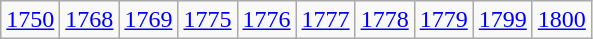<table class="wikitable">
<tr>
<td><a href='#'>1750</a></td>
<td><a href='#'>1768</a></td>
<td><a href='#'>1769</a></td>
<td><a href='#'>1775</a></td>
<td><a href='#'>1776</a></td>
<td><a href='#'>1777</a></td>
<td><a href='#'>1778</a></td>
<td><a href='#'>1779</a></td>
<td><a href='#'>1799</a></td>
<td><a href='#'>1800</a></td>
</tr>
</table>
